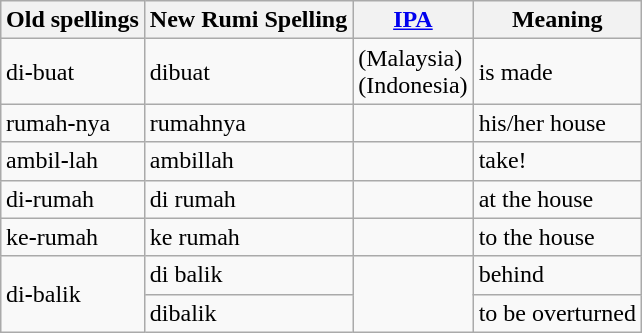<table class="wikitable" style="margin: 1em auto 1em auto;">
<tr>
<th>Old spellings</th>
<th>New Rumi Spelling</th>
<th><a href='#'>IPA</a></th>
<th>Meaning</th>
</tr>
<tr>
<td>di<strong>-</strong>buat</td>
<td>dibuat</td>
<td> (Malaysia) <br>  (Indonesia)</td>
<td>is made</td>
</tr>
<tr>
<td>rumah<strong>-</strong>nya</td>
<td>rumahnya</td>
<td></td>
<td>his/her house</td>
</tr>
<tr>
<td>ambil<strong>-</strong>lah</td>
<td>ambillah</td>
<td></td>
<td>take!</td>
</tr>
<tr>
<td>di<strong>-</strong>rumah</td>
<td>di rumah</td>
<td></td>
<td>at the house</td>
</tr>
<tr>
<td>ke<strong>-</strong>rumah</td>
<td>ke rumah</td>
<td></td>
<td>to the house</td>
</tr>
<tr>
<td rowspan=2>di<strong>-</strong>balik</td>
<td>di balik</td>
<td rowspan=2></td>
<td>behind</td>
</tr>
<tr>
<td>dibalik</td>
<td>to be overturned</td>
</tr>
</table>
